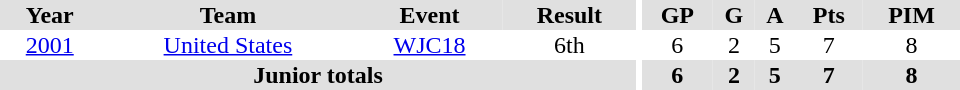<table border="0" cellpadding="1" cellspacing="0" ID="Table3" style="text-align:center; width:40em">
<tr ALIGN="center" bgcolor="#e0e0e0">
<th>Year</th>
<th>Team</th>
<th>Event</th>
<th>Result</th>
<th rowspan="99" bgcolor="#ffffff"></th>
<th>GP</th>
<th>G</th>
<th>A</th>
<th>Pts</th>
<th>PIM</th>
</tr>
<tr ALIGN="center">
<td><a href='#'>2001</a></td>
<td><a href='#'>United States</a></td>
<td><a href='#'>WJC18</a></td>
<td>6th</td>
<td>6</td>
<td>2</td>
<td>5</td>
<td>7</td>
<td>8</td>
</tr>
<tr bgcolor="#e0e0e0">
<th colspan="4">Junior totals</th>
<th>6</th>
<th>2</th>
<th>5</th>
<th>7</th>
<th>8</th>
</tr>
</table>
